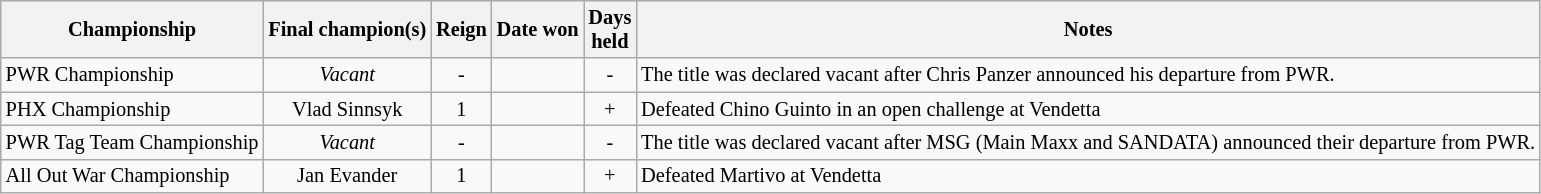<table class="wikitable" style="font-size: 85%;">
<tr>
<th>Championship</th>
<th>Final champion(s)</th>
<th>Reign</th>
<th>Date won</th>
<th>Days<br>held</th>
<th>Notes</th>
</tr>
<tr>
<td>PWR Championship</td>
<td align=center><em>Vacant</em></td>
<td align=center>-</td>
<td align=center></td>
<td align=center>-</td>
<td>The title was declared vacant after Chris Panzer announced his departure from PWR.</td>
</tr>
<tr>
<td>PHX Championship</td>
<td align=center>Vlad Sinnsyk</td>
<td align=center>1</td>
<td align=center></td>
<td align=center>+</td>
<td>Defeated Chino Guinto in an open challenge at Vendetta</td>
</tr>
<tr>
<td>PWR Tag Team Championship</td>
<td align=center><em>Vacant</em></td>
<td align=center>-</td>
<td align=center></td>
<td align=center>-</td>
<td>The title was declared vacant after MSG (Main Maxx and SANDATA) announced their departure from PWR.</td>
</tr>
<tr>
<td>All Out War Championship</td>
<td align=center>Jan Evander</td>
<td align=center>1</td>
<td align=center></td>
<td align=center>+</td>
<td>Defeated Martivo at Vendetta</td>
</tr>
</table>
